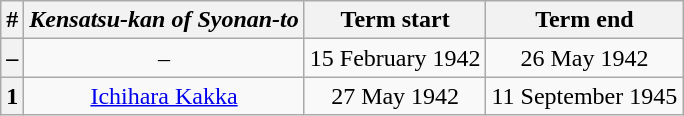<table class="wikitable" style="text-align: center;">
<tr>
<th>#</th>
<th><em>Kensatsu-kan of Syonan-to</em></th>
<th>Term start</th>
<th>Term end</th>
</tr>
<tr>
<th>–</th>
<td>–</td>
<td>15 February 1942</td>
<td>26 May 1942</td>
</tr>
<tr>
<th>1</th>
<td><a href='#'>Ichihara Kakka</a></td>
<td>27 May 1942</td>
<td>11 September 1945</td>
</tr>
</table>
